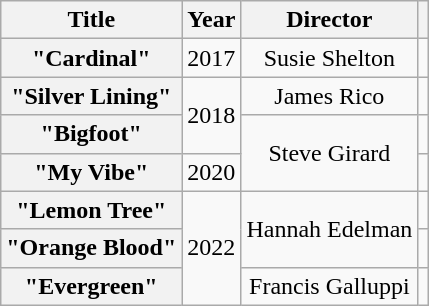<table class="wikitable plainrowheaders" style="text-align:center;">
<tr>
<th>Title</th>
<th>Year</th>
<th>Director</th>
<th></th>
</tr>
<tr>
<th scope="row">"Cardinal"</th>
<td>2017</td>
<td>Susie Shelton</td>
<td></td>
</tr>
<tr>
<th scope="row">"Silver Lining"</th>
<td rowspan=2>2018</td>
<td>James Rico</td>
<td></td>
</tr>
<tr>
<th scope="row">"Bigfoot"</th>
<td rowspan=2>Steve Girard</td>
<td></td>
</tr>
<tr>
<th scope="row">"My Vibe"</th>
<td>2020</td>
<td></td>
</tr>
<tr>
<th scope="row">"Lemon Tree"</th>
<td rowspan=3>2022</td>
<td rowspan=2>Hannah Edelman</td>
<td></td>
</tr>
<tr>
<th scope="row">"Orange Blood"</th>
<td></td>
</tr>
<tr>
<th scope="row">"Evergreen"</th>
<td>Francis Galluppi</td>
<td></td>
</tr>
</table>
